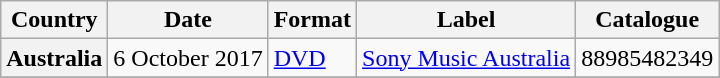<table class="wikitable plainrowheaders">
<tr>
<th scope="col">Country</th>
<th scope="col">Date</th>
<th scope="col">Format</th>
<th scope="col">Label</th>
<th scope="col">Catalogue</th>
</tr>
<tr>
<th scope="row">Australia</th>
<td>6 October 2017</td>
<td><a href='#'>DVD</a></td>
<td><a href='#'>Sony Music Australia</a></td>
<td>88985482349</td>
</tr>
<tr>
</tr>
</table>
